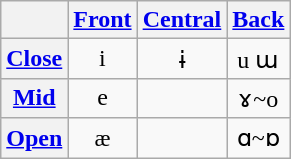<table class="wikitable">
<tr>
<th></th>
<th><a href='#'>Front</a></th>
<th><a href='#'>Central</a></th>
<th><a href='#'>Back</a></th>
</tr>
<tr align="center">
<th><a href='#'>Close</a></th>
<td>i</td>
<td>ɨ</td>
<td>u ɯ</td>
</tr>
<tr align="center">
<th><a href='#'>Mid</a></th>
<td>e</td>
<td></td>
<td>ɤ~o</td>
</tr>
<tr align="center">
<th><a href='#'>Open</a></th>
<td>æ</td>
<td></td>
<td>ɑ~ɒ</td>
</tr>
</table>
